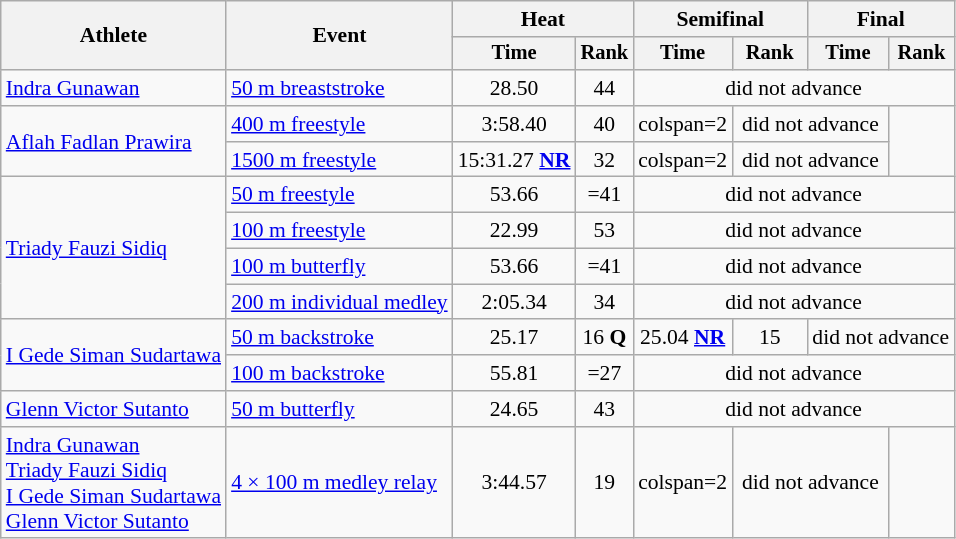<table class=wikitable style="font-size:90%">
<tr>
<th rowspan="2">Athlete</th>
<th rowspan="2">Event</th>
<th colspan="2">Heat</th>
<th colspan="2">Semifinal</th>
<th colspan="2">Final</th>
</tr>
<tr style="font-size:95%">
<th>Time</th>
<th>Rank</th>
<th>Time</th>
<th>Rank</th>
<th>Time</th>
<th>Rank</th>
</tr>
<tr align=center>
<td align=left><a href='#'>Indra Gunawan</a></td>
<td align=left><a href='#'>50 m breaststroke</a></td>
<td>28.50</td>
<td>44</td>
<td colspan=4>did not advance</td>
</tr>
<tr align=center>
<td align=left rowspan=2><a href='#'>Aflah Fadlan Prawira</a></td>
<td align=left><a href='#'>400 m freestyle</a></td>
<td>3:58.40</td>
<td>40</td>
<td>colspan=2 </td>
<td colspan=2>did not advance</td>
</tr>
<tr align=center>
<td align=left><a href='#'>1500 m freestyle</a></td>
<td>15:31.27  <strong><a href='#'>NR</a></strong></td>
<td>32</td>
<td>colspan=2 </td>
<td colspan=2>did not advance</td>
</tr>
<tr align=center>
<td align=left rowspan=4><a href='#'>Triady Fauzi Sidiq</a></td>
<td align=left><a href='#'>50 m freestyle</a></td>
<td>53.66</td>
<td>=41</td>
<td colspan=4>did not advance</td>
</tr>
<tr align=center>
<td align=left><a href='#'>100 m freestyle</a></td>
<td>22.99</td>
<td>53</td>
<td colspan=4>did not advance</td>
</tr>
<tr align=center>
<td align=left><a href='#'>100 m butterfly</a></td>
<td>53.66</td>
<td>=41</td>
<td colspan=4>did not advance</td>
</tr>
<tr align=center>
<td align=left><a href='#'>200 m individual medley</a></td>
<td>2:05.34</td>
<td>34</td>
<td colspan=4>did not advance</td>
</tr>
<tr align=center>
<td align=left rowspan=2><a href='#'>I Gede Siman Sudartawa</a></td>
<td align=left><a href='#'>50 m backstroke</a></td>
<td>25.17</td>
<td>16 <strong>Q</strong></td>
<td>25.04 <strong><a href='#'>NR</a></strong></td>
<td>15</td>
<td colspan=2>did not advance</td>
</tr>
<tr align=center>
<td align=left><a href='#'>100 m backstroke</a></td>
<td>55.81</td>
<td>=27</td>
<td colspan=4>did not advance</td>
</tr>
<tr align=center>
<td align=left><a href='#'>Glenn Victor Sutanto</a></td>
<td align=left><a href='#'>50 m butterfly</a></td>
<td>24.65</td>
<td>43</td>
<td colspan=4>did not advance</td>
</tr>
<tr align=center>
<td align=left><a href='#'>Indra Gunawan</a><br><a href='#'>Triady Fauzi Sidiq</a><br><a href='#'>I Gede Siman Sudartawa</a><br><a href='#'>Glenn Victor Sutanto</a></td>
<td align=left><a href='#'>4 × 100 m medley relay</a></td>
<td>3:44.57</td>
<td>19</td>
<td>colspan=2 </td>
<td colspan=2>did not advance</td>
</tr>
</table>
